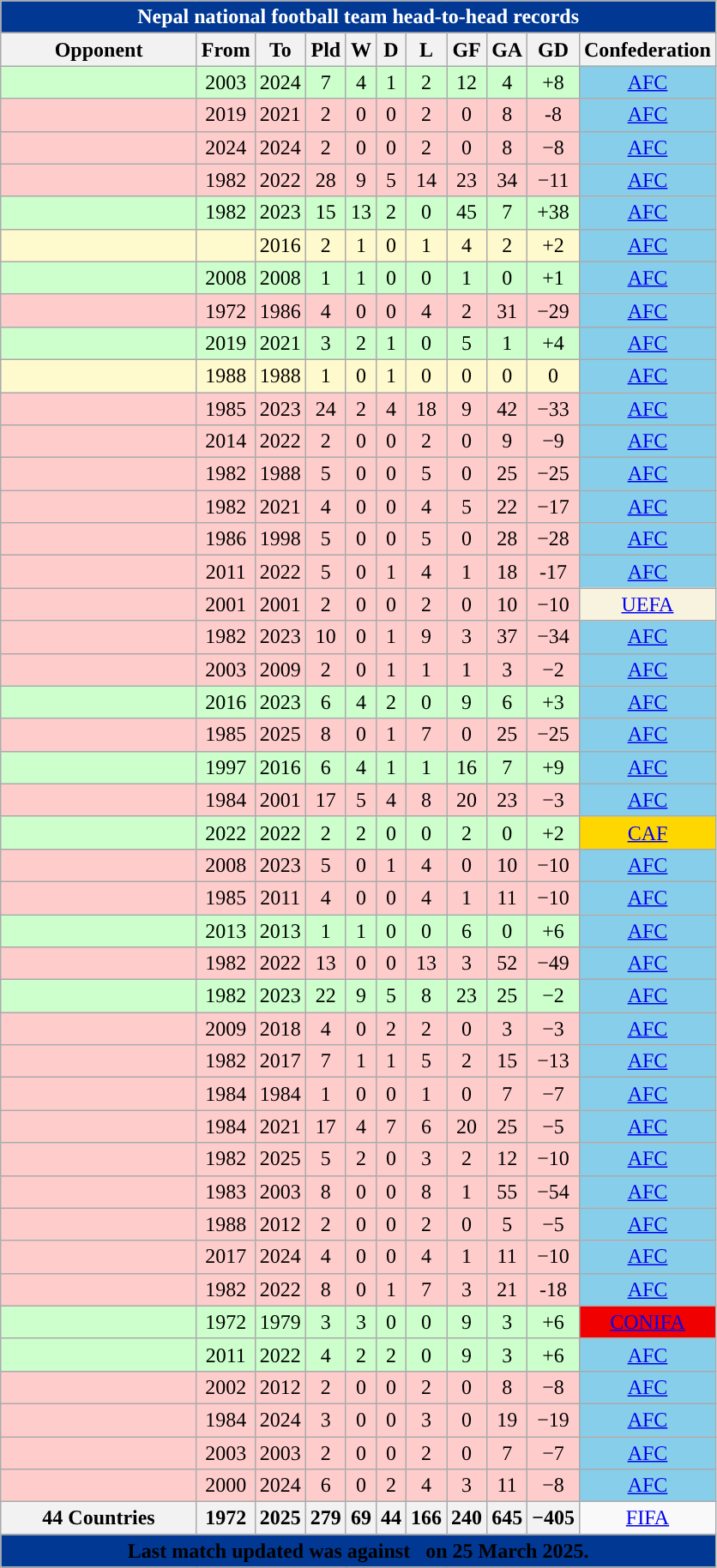<table class="wikitable sortable" style="text-align:center">
<tr>
<th colspan=11 style="background: #003893; color: #FFFFFF;">Nepal national football team head-to-head records</th>
</tr>
<tr>
</tr>
<tr style="color:black">
<th style="width:145px">Opponent</th>
<th !style="width:1px">From</th>
<th style="width:1px">To</th>
<th style="width:1px">Pld</th>
<th style="width:1px">W</th>
<th style="width:1px">D</th>
<th style="width:1px">L</th>
<th style="width:1px">GF</th>
<th style="width:1px">GA</th>
<th style="width:1px">GD</th>
<th style="width:1px">Confederation</th>
</tr>
<tr bgcolor=#CCFFCC>
<td style="text-align:left;"></td>
<td>2003</td>
<td>2024</td>
<td>7</td>
<td>4</td>
<td>1</td>
<td>2</td>
<td>12</td>
<td>4</td>
<td>+8</td>
<td bgcolor=#87CEEB><a href='#'>AFC</a></td>
</tr>
<tr bgcolor=#FFCCCC>
<td style="text-align:left;"></td>
<td>2019</td>
<td>2021</td>
<td>2</td>
<td>0</td>
<td>0</td>
<td>2</td>
<td>0</td>
<td>8</td>
<td>-8</td>
<td bgcolor=#87CEEB><a href='#'>AFC</a></td>
</tr>
<tr bgcolor=#FFCCCC>
<td style="text-align:left;"></td>
<td>2024</td>
<td>2024</td>
<td>2</td>
<td>0</td>
<td>0</td>
<td>2</td>
<td>0</td>
<td>8</td>
<td>−8</td>
<td bgcolor=#87CEEB><a href='#'>AFC</a></td>
</tr>
<tr bgcolor="#FFCCCC">
<td style="text-align:left;"></td>
<td>1982</td>
<td>2022</td>
<td>28</td>
<td>9</td>
<td>5</td>
<td>14</td>
<td>23</td>
<td>34</td>
<td>−11</td>
<td bgcolor=#87CEEB><a href='#'>AFC</a></td>
</tr>
<tr bgcolor="#CCFFCC">
<td style="text-align:left;"></td>
<td>1982</td>
<td>2023</td>
<td>15</td>
<td>13</td>
<td>2</td>
<td>0</td>
<td>45</td>
<td>7</td>
<td>+38</td>
<td bgcolor=#87CEEB><a href='#'>AFC</a></td>
</tr>
<tr bgcolor="#FFFACD">
<td style="text-align:left;"></td>
<td></td>
<td>2016</td>
<td>2</td>
<td>1</td>
<td>0</td>
<td>1</td>
<td>4</td>
<td>2</td>
<td>+2</td>
<td bgcolor=#87CEEB><a href='#'>AFC</a></td>
</tr>
<tr bgcolor="#CCFFCC">
<td style="text-align:left;"></td>
<td>2008</td>
<td>2008</td>
<td>1</td>
<td>1</td>
<td>0</td>
<td>0</td>
<td>1</td>
<td>0</td>
<td>+1</td>
<td bgcolor=#87CEEB><a href='#'>AFC</a></td>
</tr>
<tr bgcolor="#FFCCCC">
<td style="text-align:left;"></td>
<td>1972</td>
<td>1986</td>
<td>4</td>
<td>0</td>
<td>0</td>
<td>4</td>
<td>2</td>
<td>31</td>
<td>−29</td>
<td bgcolor=#87CEEB><a href='#'>AFC</a></td>
</tr>
<tr bgcolor="#CCFFCC">
<td style="text-align:left;"></td>
<td>2019</td>
<td>2021</td>
<td>3</td>
<td>2</td>
<td>1</td>
<td>0</td>
<td>5</td>
<td>1</td>
<td>+4</td>
<td bgcolor=#87CEEB><a href='#'>AFC</a></td>
</tr>
<tr bgcolor="#FFFACD">
<td style="text-align:left;"></td>
<td>1988</td>
<td>1988</td>
<td>1</td>
<td>0</td>
<td>1</td>
<td>0</td>
<td>0</td>
<td>0</td>
<td>0</td>
<td bgcolor=#87CEEB><a href='#'>AFC</a></td>
</tr>
<tr bgcolor="#FFCCCC">
<td style="text-align:left;"></td>
<td>1985</td>
<td>2023</td>
<td>24</td>
<td>2</td>
<td>4</td>
<td>18</td>
<td>9</td>
<td>42</td>
<td>−33</td>
<td bgcolor=#87CEEB><a href='#'>AFC</a></td>
</tr>
<tr bgcolor="#FFCCCC">
<td style="text-align:left;"></td>
<td>2014</td>
<td>2022</td>
<td>2</td>
<td>0</td>
<td>0</td>
<td>2</td>
<td>0</td>
<td>9</td>
<td>−9</td>
<td bgcolor=#87CEEB><a href='#'>AFC</a></td>
</tr>
<tr bgcolor="#FFCCCC">
<td style="text-align:left;"></td>
<td>1982</td>
<td>1988</td>
<td>5</td>
<td>0</td>
<td>0</td>
<td>5</td>
<td>0</td>
<td>25</td>
<td>−25</td>
<td bgcolor=#87CEEB><a href='#'>AFC</a></td>
</tr>
<tr bgcolor="#FFCCCC">
<td style="text-align:left;"></td>
<td>1982</td>
<td>2021</td>
<td>4</td>
<td>0</td>
<td>0</td>
<td>4</td>
<td>5</td>
<td>22</td>
<td>−17</td>
<td bgcolor=#87CEEB><a href='#'>AFC</a></td>
</tr>
<tr bgcolor="#FFCCCC">
<td style="text-align:left;"></td>
<td>1986</td>
<td>1998</td>
<td>5</td>
<td>0</td>
<td>0</td>
<td>5</td>
<td>0</td>
<td>28</td>
<td>−28</td>
<td bgcolor=#87CEEB><a href='#'>AFC</a></td>
</tr>
<tr bgcolor="#FFCCCC">
<td style="text-align:left;"></td>
<td>2011</td>
<td>2022</td>
<td>5</td>
<td>0</td>
<td>1</td>
<td>4</td>
<td>1</td>
<td>18</td>
<td>-17</td>
<td bgcolor=#87CEEB><a href='#'>AFC</a></td>
</tr>
<tr bgcolor="#FFCCCC">
<td style="text-align:left;"></td>
<td>2001</td>
<td>2001</td>
<td>2</td>
<td>0</td>
<td>0</td>
<td>2</td>
<td>0</td>
<td>10</td>
<td>−10</td>
<td bgcolor=#F7F3DE><a href='#'>UEFA</a></td>
</tr>
<tr bgcolor="#FFCCCC">
<td style="text-align:left;"></td>
<td>1982</td>
<td>2023</td>
<td>10</td>
<td>0</td>
<td>1</td>
<td>9</td>
<td>3</td>
<td>37</td>
<td>−34</td>
<td bgcolor=#87CEEB><a href='#'>AFC</a></td>
</tr>
<tr bgcolor="#FFCCCC">
<td style="text-align:left;"></td>
<td>2003</td>
<td>2009</td>
<td>2</td>
<td>0</td>
<td>1</td>
<td>1</td>
<td>1</td>
<td>3</td>
<td>−2</td>
<td bgcolor=#87CEEB><a href='#'>AFC</a></td>
</tr>
<tr bgcolor="#CCFFCC">
<td style="text-align:left;"></td>
<td>2016</td>
<td>2023</td>
<td>6</td>
<td>4</td>
<td>2</td>
<td>0</td>
<td>9</td>
<td>6</td>
<td>+3</td>
<td bgcolor=#87CEEB><a href='#'>AFC</a></td>
</tr>
<tr bgcolor="#FFCCCC">
<td style="text-align:left;"></td>
<td>1985</td>
<td>2025</td>
<td>8</td>
<td>0</td>
<td>1</td>
<td>7</td>
<td>0</td>
<td>25</td>
<td>−25</td>
<td bgcolor=#87CEEB><a href='#'>AFC</a></td>
</tr>
<tr bgcolor="#CCFFCC">
<td style="text-align:left;"></td>
<td>1997</td>
<td>2016</td>
<td>6</td>
<td>4</td>
<td>1</td>
<td>1</td>
<td>16</td>
<td>7</td>
<td>+9</td>
<td bgcolor=#87CEEB><a href='#'>AFC</a></td>
</tr>
<tr bgcolor="#FFCCCC">
<td style="text-align:left;"></td>
<td>1984</td>
<td>2001</td>
<td>17</td>
<td>5</td>
<td>4</td>
<td>8</td>
<td>20</td>
<td>23</td>
<td>−3</td>
<td bgcolor=#87CEEB><a href='#'>AFC</a></td>
</tr>
<tr bgcolor="#CCFFCC">
<td style="text-align:left;"></td>
<td>2022</td>
<td>2022</td>
<td>2</td>
<td>2</td>
<td>0</td>
<td>0</td>
<td>2</td>
<td>0</td>
<td>+2</td>
<td bgcolor=#ffd700><a href='#'>CAF</a></td>
</tr>
<tr bgcolor="#FFCCCC">
<td style="text-align:left;"></td>
<td>2008</td>
<td>2023</td>
<td>5</td>
<td>0</td>
<td>1</td>
<td>4</td>
<td>0</td>
<td>10</td>
<td>−10</td>
<td bgcolor=#87CEEB><a href='#'>AFC</a></td>
</tr>
<tr bgcolor="#FFCCCC">
<td style="text-align:left;"></td>
<td>1985</td>
<td>2011</td>
<td>4</td>
<td>0</td>
<td>0</td>
<td>4</td>
<td>1</td>
<td>11</td>
<td>−10</td>
<td bgcolor=#87CEEB><a href='#'>AFC</a></td>
</tr>
<tr bgcolor="#CCFFCC">
<td style="text-align:left;"></td>
<td>2013</td>
<td>2013</td>
<td>1</td>
<td>1</td>
<td>0</td>
<td>0</td>
<td>6</td>
<td>0</td>
<td>+6</td>
<td bgcolor=#87CEEB><a href='#'>AFC</a></td>
</tr>
<tr bgcolor="#FFCCCC">
<td style="text-align:left;"></td>
<td>1982</td>
<td>2022</td>
<td>13</td>
<td>0</td>
<td>0</td>
<td>13</td>
<td>3</td>
<td>52</td>
<td>−49</td>
<td bgcolor=#87CEEB><a href='#'>AFC</a></td>
</tr>
<tr bgcolor="CCFFCC">
<td style="text-align:left;"></td>
<td>1982</td>
<td>2023</td>
<td>22</td>
<td>9</td>
<td>5</td>
<td>8</td>
<td>23</td>
<td>25</td>
<td>−2</td>
<td bgcolor=#87CEEB><a href='#'>AFC</a></td>
</tr>
<tr bgcolor="#FFCCCC">
<td style="text-align:left;"></td>
<td>2009</td>
<td>2018</td>
<td>4</td>
<td>0</td>
<td>2</td>
<td>2</td>
<td>0</td>
<td>3</td>
<td>−3</td>
<td bgcolor=#87CEEB><a href='#'>AFC</a></td>
</tr>
<tr bgcolor="#FFCCCC">
<td style="text-align:left;"></td>
<td>1982</td>
<td>2017</td>
<td>7</td>
<td>1</td>
<td>1</td>
<td>5</td>
<td>2</td>
<td>15</td>
<td>−13</td>
<td bgcolor=#87CEEB><a href='#'>AFC</a></td>
</tr>
<tr bgcolor="#FFCCCC">
<td style="text-align:left;"></td>
<td>1984</td>
<td>1984</td>
<td>1</td>
<td>0</td>
<td>0</td>
<td>1</td>
<td>0</td>
<td>7</td>
<td>−7</td>
<td bgcolor=#87CEEB><a href='#'>AFC</a></td>
</tr>
<tr bgcolor="#FFCCCC">
<td style="text-align:left;"></td>
<td>1984</td>
<td>2021</td>
<td>17</td>
<td>4</td>
<td>7</td>
<td>6</td>
<td>20</td>
<td>25</td>
<td>−5</td>
<td bgcolor=#87CEEB><a href='#'>AFC</a></td>
</tr>
<tr bgcolor="#FFCCCC">
<td style="text-align:left;"></td>
<td>1982</td>
<td>2025</td>
<td>5</td>
<td>2</td>
<td>0</td>
<td>3</td>
<td>2</td>
<td>12</td>
<td>−10</td>
<td bgcolor=#87CEEB><a href='#'>AFC</a></td>
</tr>
<tr bgcolor="#FFCCCC">
<td style="text-align:left;"></td>
<td>1983</td>
<td>2003</td>
<td>8</td>
<td>0</td>
<td>0</td>
<td>8</td>
<td>1</td>
<td>55</td>
<td>−54</td>
<td bgcolor=#87CEEB><a href='#'>AFC</a></td>
</tr>
<tr bgcolor="#FFCCCC">
<td style="text-align:left;"></td>
<td>1988</td>
<td>2012</td>
<td>2</td>
<td>0</td>
<td>0</td>
<td>2</td>
<td>0</td>
<td>5</td>
<td>−5</td>
<td bgcolor=#87CEEB><a href='#'>AFC</a></td>
</tr>
<tr bgcolor="#FFCCCC">
<td style="text-align:left;"></td>
<td>2017</td>
<td>2024</td>
<td>4</td>
<td>0</td>
<td>0</td>
<td>4</td>
<td>1</td>
<td>11</td>
<td>−10</td>
<td bgcolor=#87CEEB><a href='#'>AFC</a></td>
</tr>
<tr bgcolor="#FFCCCC">
<td style="text-align:left;"></td>
<td>1982</td>
<td>2022</td>
<td>8</td>
<td>0</td>
<td>1</td>
<td>7</td>
<td>3</td>
<td>21</td>
<td>-18</td>
<td bgcolor=#87CEEB><a href='#'>AFC</a></td>
</tr>
<tr bgcolor="#CCFFCC">
<td style="text-align:left;"></td>
<td>1972</td>
<td>1979</td>
<td>3</td>
<td>3</td>
<td>0</td>
<td>0</td>
<td>9</td>
<td>3</td>
<td>+6</td>
<td bgcolor=#FGHOO1><a href='#'>CONIFA</a></td>
</tr>
<tr bgcolor="#CCFFCC">
<td style="text-align:left;"></td>
<td>2011</td>
<td>2022</td>
<td>4</td>
<td>2</td>
<td>2</td>
<td>0</td>
<td>9</td>
<td>3</td>
<td>+6</td>
<td bgcolor=#87CEEB><a href='#'>AFC</a></td>
</tr>
<tr bgcolor="#FFCCCC">
<td style="text-align:left;"></td>
<td>2002</td>
<td>2012</td>
<td>2</td>
<td>0</td>
<td>0</td>
<td>2</td>
<td>0</td>
<td>8</td>
<td>−8</td>
<td bgcolor=#87CEEB><a href='#'>AFC</a></td>
</tr>
<tr bgcolor="#FFCCCC">
<td style="text-align:left;"></td>
<td>1984</td>
<td>2024</td>
<td>3</td>
<td>0</td>
<td>0</td>
<td>3</td>
<td>0</td>
<td>19</td>
<td>−19</td>
<td bgcolor=#87CEEB><a href='#'>AFC</a></td>
</tr>
<tr bgcolor="#FFCCCC">
<td style="text-align:left;"></td>
<td>2003</td>
<td>2003</td>
<td>2</td>
<td>0</td>
<td>0</td>
<td>2</td>
<td>0</td>
<td>7</td>
<td>−7</td>
<td bgcolor=#87CEEB><a href='#'>AFC</a></td>
</tr>
<tr bgcolor="#FFCCCC">
<td style="text-align:left;"></td>
<td>2000</td>
<td>2024</td>
<td>6</td>
<td>0</td>
<td>2</td>
<td>4</td>
<td>3</td>
<td>11</td>
<td>−8</td>
<td bgcolor=#87CEEB><a href='#'>AFC</a></td>
</tr>
<tr class="sortbottom">
<th>44 Countries</th>
<th>1972</th>
<th>2025</th>
<th>279</th>
<th>69</th>
<th>44</th>
<th>166</th>
<th>240</th>
<th>645</th>
<th>−405</th>
<td><a href='#'>FIFA</a></td>
</tr>
<tr>
<th colspan=11 style="background-color:#003893"><span>Last match updated was against   </span> <span>on 25 March 2025.</span></th>
</tr>
</table>
